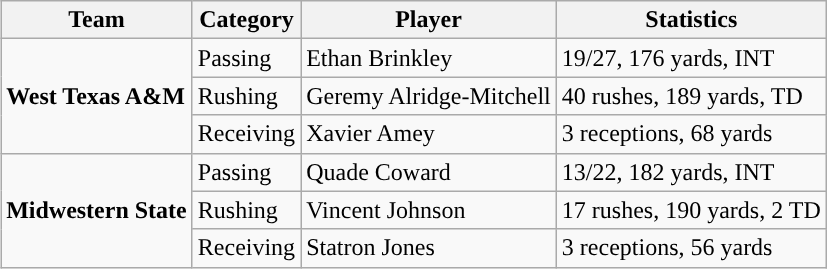<table class="wikitable" style="float: right;">
<tr>
<th>Team</th>
<th>Category</th>
<th>Player</th>
<th>Statistics</th>
</tr>
<tr>
<td rowspan=3><strong>West Texas A&M</strong></td>
<td>Passing</td>
<td>Ethan Brinkley</td>
<td>19/27, 176 yards, INT</td>
</tr>
<tr>
<td>Rushing</td>
<td>Geremy Alridge-Mitchell</td>
<td>40 rushes, 189 yards, TD</td>
</tr>
<tr>
<td>Receiving</td>
<td>Xavier Amey</td>
<td>3 receptions, 68 yards</td>
</tr>
<tr>
<td rowspan=3><strong>Midwestern State</strong></td>
<td>Passing</td>
<td>Quade Coward</td>
<td>13/22, 182 yards, INT</td>
</tr>
<tr>
<td>Rushing</td>
<td>Vincent Johnson</td>
<td>17 rushes, 190 yards, 2 TD</td>
</tr>
<tr>
<td>Receiving</td>
<td>Statron Jones</td>
<td>3 receptions, 56 yards</td>
</tr>
</table>
